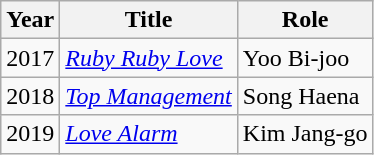<table class="wikitable">
<tr>
<th>Year</th>
<th>Title</th>
<th>Role</th>
</tr>
<tr>
<td>2017</td>
<td><em><a href='#'>Ruby Ruby Love</a></em></td>
<td>Yoo Bi-joo</td>
</tr>
<tr>
<td>2018</td>
<td><em><a href='#'>Top Management</a></em></td>
<td>Song Haena</td>
</tr>
<tr>
<td>2019</td>
<td><em><a href='#'>Love Alarm</a></em></td>
<td>Kim Jang-go</td>
</tr>
</table>
